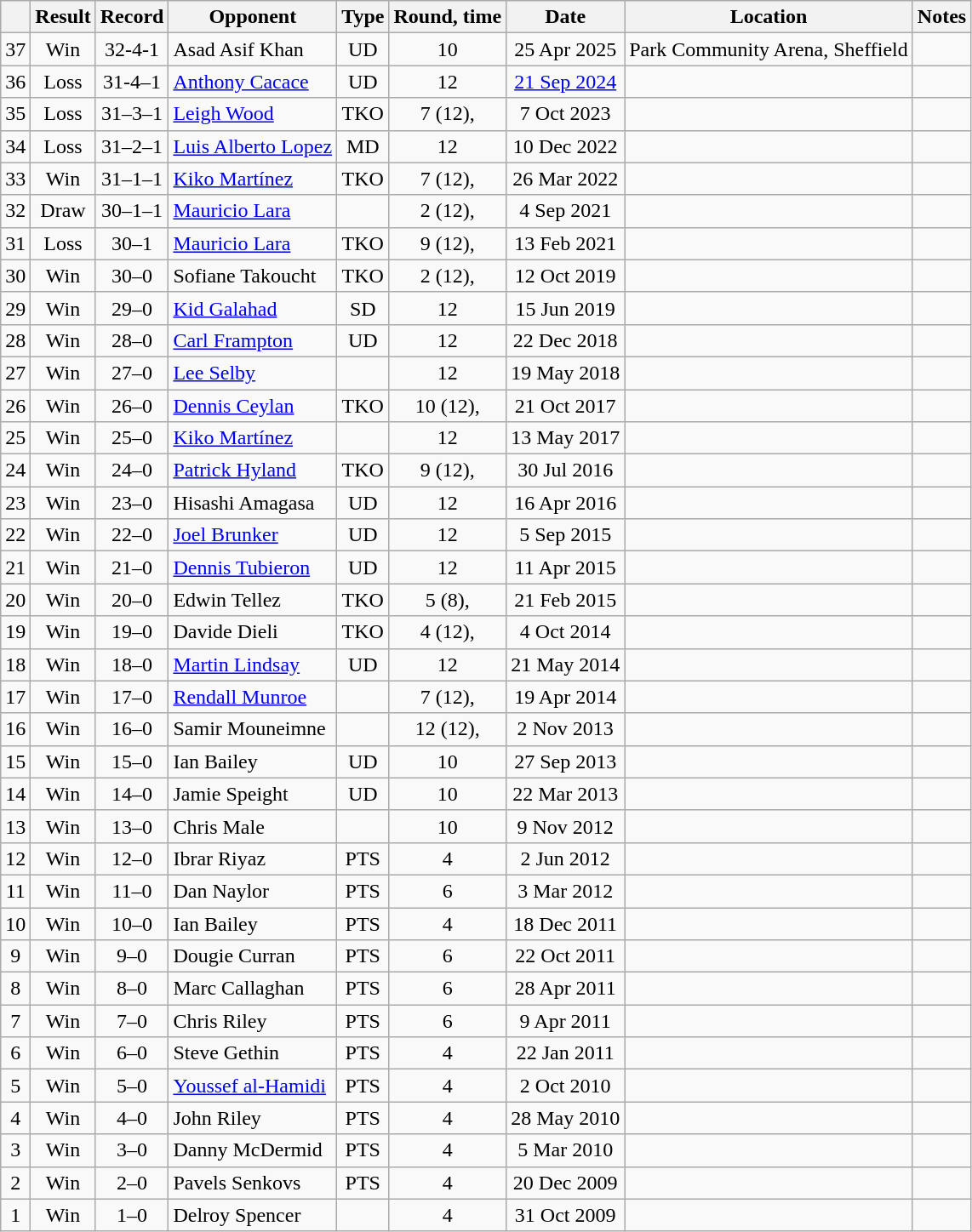<table class=wikitable style=text-align:center>
<tr>
<th></th>
<th>Result</th>
<th>Record</th>
<th>Opponent</th>
<th>Type</th>
<th>Round, time</th>
<th>Date</th>
<th>Location</th>
<th>Notes</th>
</tr>
<tr>
<td>37</td>
<td>Win</td>
<td>32-4-1</td>
<td align="left">Asad Asif Khan</td>
<td>UD</td>
<td>10</td>
<td>25 Apr 2025</td>
<td align="left">Park Community Arena, Sheffield</td>
<td align="left"></td>
</tr>
<tr>
<td>36</td>
<td>Loss</td>
<td>31-4–1</td>
<td align="left"><a href='#'>Anthony Cacace</a></td>
<td>UD</td>
<td>12</td>
<td><a href='#'>21 Sep 2024</a></td>
<td align="left"></td>
<td align="left"></td>
</tr>
<tr>
<td>35</td>
<td>Loss</td>
<td>31–3–1</td>
<td align=left><a href='#'>Leigh Wood</a></td>
<td>TKO</td>
<td>7 (12), </td>
<td>7 Oct 2023</td>
<td align=left></td>
<td align=left></td>
</tr>
<tr>
<td>34</td>
<td>Loss</td>
<td>31–2–1</td>
<td align=left><a href='#'>Luis Alberto Lopez</a></td>
<td>MD</td>
<td>12</td>
<td>10 Dec 2022</td>
<td align=left></td>
<td align=left></td>
</tr>
<tr>
<td>33</td>
<td>Win</td>
<td>31–1–1</td>
<td align=left><a href='#'>Kiko Martínez</a></td>
<td>TKO</td>
<td>7 (12), </td>
<td>26 Mar 2022</td>
<td align=left></td>
<td align=left></td>
</tr>
<tr>
<td>32</td>
<td>Draw</td>
<td>30–1–1</td>
<td align=left><a href='#'>Mauricio Lara</a></td>
<td></td>
<td>2 (12), </td>
<td>4 Sep 2021</td>
<td align=left></td>
<td align=left></td>
</tr>
<tr>
<td>31</td>
<td>Loss</td>
<td>30–1</td>
<td align=left><a href='#'>Mauricio Lara</a></td>
<td>TKO</td>
<td>9 (12), </td>
<td>13 Feb 2021</td>
<td align=left></td>
<td align=left></td>
</tr>
<tr>
<td>30</td>
<td>Win</td>
<td>30–0</td>
<td align=left>Sofiane Takoucht</td>
<td>TKO</td>
<td>2 (12), </td>
<td>12 Oct 2019</td>
<td align=left></td>
<td align=left></td>
</tr>
<tr>
<td>29</td>
<td>Win</td>
<td>29–0</td>
<td align=left><a href='#'>Kid Galahad</a></td>
<td>SD</td>
<td>12</td>
<td>15 Jun 2019</td>
<td align=left></td>
<td align=left></td>
</tr>
<tr>
<td>28</td>
<td>Win</td>
<td>28–0</td>
<td align=left><a href='#'>Carl Frampton</a></td>
<td>UD</td>
<td>12</td>
<td>22 Dec 2018</td>
<td align=left></td>
<td align=left></td>
</tr>
<tr>
<td>27</td>
<td>Win</td>
<td>27–0</td>
<td align=left><a href='#'>Lee Selby</a></td>
<td></td>
<td>12</td>
<td>19 May 2018</td>
<td align=left></td>
<td align=left></td>
</tr>
<tr>
<td>26</td>
<td>Win</td>
<td>26–0</td>
<td align=left><a href='#'>Dennis Ceylan</a></td>
<td>TKO</td>
<td>10 (12), </td>
<td>21 Oct 2017</td>
<td align=left></td>
<td align=left></td>
</tr>
<tr>
<td>25</td>
<td>Win</td>
<td>25–0</td>
<td align=left><a href='#'>Kiko Martínez</a></td>
<td></td>
<td>12</td>
<td>13 May 2017</td>
<td align=left></td>
<td align=left></td>
</tr>
<tr>
<td>24</td>
<td>Win</td>
<td>24–0</td>
<td align=left><a href='#'>Patrick Hyland</a></td>
<td>TKO</td>
<td>9 (12), </td>
<td>30 Jul 2016</td>
<td align=left></td>
<td align=left></td>
</tr>
<tr>
<td>23</td>
<td>Win</td>
<td>23–0</td>
<td align=left>Hisashi Amagasa</td>
<td>UD</td>
<td>12</td>
<td>16 Apr 2016</td>
<td align=left></td>
<td align=left></td>
</tr>
<tr>
<td>22</td>
<td>Win</td>
<td>22–0</td>
<td align=left><a href='#'>Joel Brunker</a></td>
<td>UD</td>
<td>12</td>
<td>5 Sep 2015</td>
<td align=left></td>
<td align=left></td>
</tr>
<tr>
<td>21</td>
<td>Win</td>
<td>21–0</td>
<td align=left><a href='#'>Dennis Tubieron</a></td>
<td>UD</td>
<td>12</td>
<td>11 Apr 2015</td>
<td align=left></td>
<td align=left></td>
</tr>
<tr>
<td>20</td>
<td>Win</td>
<td>20–0</td>
<td align=left>Edwin Tellez</td>
<td>TKO</td>
<td>5 (8), </td>
<td>21 Feb 2015</td>
<td align=left></td>
<td align=left></td>
</tr>
<tr>
<td>19</td>
<td>Win</td>
<td>19–0</td>
<td align=left>Davide Dieli</td>
<td>TKO</td>
<td>4 (12), </td>
<td>4 Oct 2014</td>
<td align=left></td>
<td align=left></td>
</tr>
<tr>
<td>18</td>
<td>Win</td>
<td>18–0</td>
<td align=left><a href='#'>Martin Lindsay</a></td>
<td>UD</td>
<td>12</td>
<td>21 May 2014</td>
<td align=left></td>
<td align=left></td>
</tr>
<tr>
<td>17</td>
<td>Win</td>
<td>17–0</td>
<td align=left><a href='#'>Rendall Munroe</a></td>
<td></td>
<td>7 (12), </td>
<td>19 Apr 2014</td>
<td align=left></td>
<td align=left></td>
</tr>
<tr>
<td>16</td>
<td>Win</td>
<td>16–0</td>
<td align=left>Samir Mouneimne</td>
<td></td>
<td>12 (12), </td>
<td>2 Nov 2013</td>
<td align=left></td>
<td align=left></td>
</tr>
<tr>
<td>15</td>
<td>Win</td>
<td>15–0</td>
<td align=left>Ian Bailey</td>
<td>UD</td>
<td>10</td>
<td>27 Sep 2013</td>
<td align=left></td>
<td align=left></td>
</tr>
<tr>
<td>14</td>
<td>Win</td>
<td>14–0</td>
<td align=left>Jamie Speight</td>
<td>UD</td>
<td>10</td>
<td>22 Mar 2013</td>
<td align=left></td>
<td align=left></td>
</tr>
<tr>
<td>13</td>
<td>Win</td>
<td>13–0</td>
<td align=left>Chris Male</td>
<td></td>
<td>10</td>
<td>9 Nov 2012</td>
<td align=left></td>
<td align=left></td>
</tr>
<tr>
<td>12</td>
<td>Win</td>
<td>12–0</td>
<td align=left>Ibrar Riyaz</td>
<td>PTS</td>
<td>4</td>
<td>2 Jun 2012</td>
<td align=left></td>
<td align=left></td>
</tr>
<tr>
<td>11</td>
<td>Win</td>
<td>11–0</td>
<td align=left>Dan Naylor</td>
<td>PTS</td>
<td>6</td>
<td>3 Mar 2012</td>
<td align=left></td>
<td align=left></td>
</tr>
<tr>
<td>10</td>
<td>Win</td>
<td>10–0</td>
<td align=left>Ian Bailey</td>
<td>PTS</td>
<td>4</td>
<td>18 Dec 2011</td>
<td align=left></td>
<td align=left></td>
</tr>
<tr>
<td>9</td>
<td>Win</td>
<td>9–0</td>
<td align=left>Dougie Curran</td>
<td>PTS</td>
<td>6</td>
<td>22 Oct 2011</td>
<td align=left></td>
<td align=left></td>
</tr>
<tr>
<td>8</td>
<td>Win</td>
<td>8–0</td>
<td align=left>Marc Callaghan</td>
<td>PTS</td>
<td>6</td>
<td>28 Apr 2011</td>
<td align=left></td>
<td align=left></td>
</tr>
<tr>
<td>7</td>
<td>Win</td>
<td>7–0</td>
<td align=left>Chris Riley</td>
<td>PTS</td>
<td>6</td>
<td>9 Apr 2011</td>
<td align=left></td>
<td align=left></td>
</tr>
<tr>
<td>6</td>
<td>Win</td>
<td>6–0</td>
<td align=left>Steve Gethin</td>
<td>PTS</td>
<td>4</td>
<td>22 Jan 2011</td>
<td align=left></td>
<td align=left></td>
</tr>
<tr>
<td>5</td>
<td>Win</td>
<td>5–0</td>
<td align=left><a href='#'>Youssef al-Hamidi</a></td>
<td>PTS</td>
<td>4</td>
<td>2 Oct 2010</td>
<td align=left></td>
<td align=left></td>
</tr>
<tr>
<td>4</td>
<td>Win</td>
<td>4–0</td>
<td align=left>John Riley</td>
<td>PTS</td>
<td>4</td>
<td>28 May 2010</td>
<td align=left></td>
<td align=left></td>
</tr>
<tr>
<td>3</td>
<td>Win</td>
<td>3–0</td>
<td align=left>Danny McDermid</td>
<td>PTS</td>
<td>4</td>
<td>5 Mar 2010</td>
<td align=left></td>
<td align=left></td>
</tr>
<tr>
<td>2</td>
<td>Win</td>
<td>2–0</td>
<td align=left>Pavels Senkovs</td>
<td>PTS</td>
<td>4</td>
<td>20 Dec 2009</td>
<td align=left></td>
<td align=left></td>
</tr>
<tr>
<td>1</td>
<td>Win</td>
<td>1–0</td>
<td align=left>Delroy Spencer</td>
<td></td>
<td>4</td>
<td>31 Oct 2009</td>
<td align=left></td>
<td align=left></td>
</tr>
</table>
